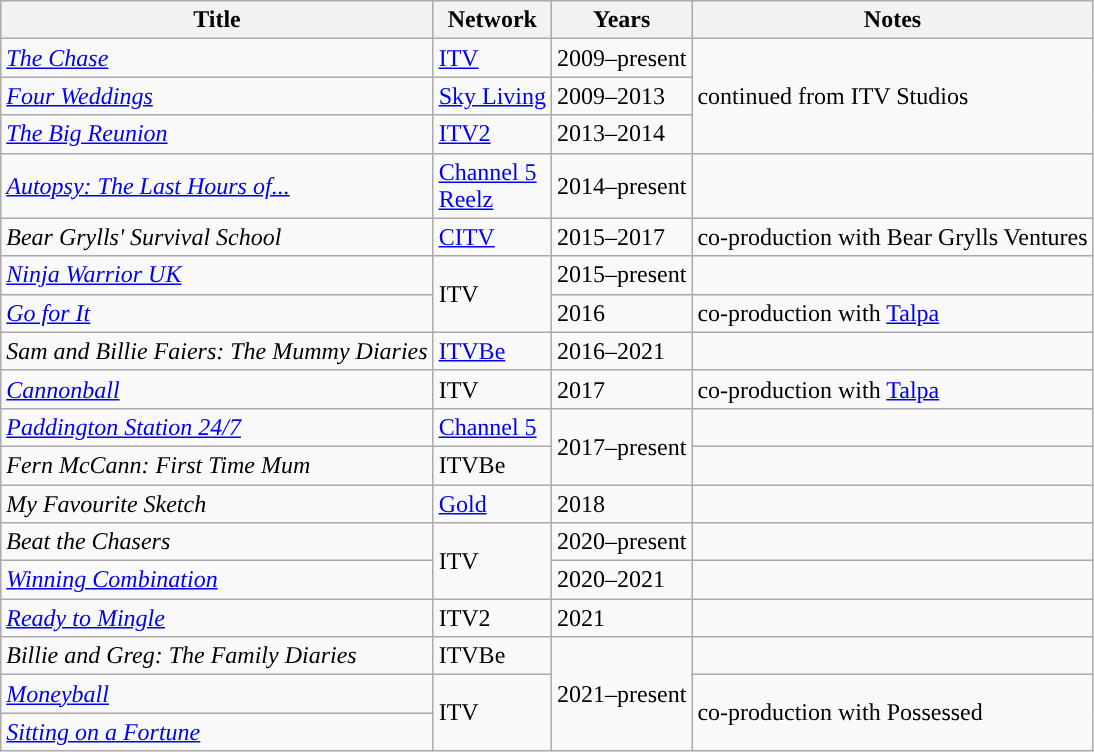<table class="wikitable sortable">
<tr>
<th>Title</th>
<th>Network</th>
<th>Years</th>
<th>Notes</th>
</tr>
<tr>
<td><em><a href='#'>The Chase</a></em></td>
<td><a href='#'>ITV</a></td>
<td>2009–present</td>
<td rowspan="3">continued from ITV Studios</td>
</tr>
<tr>
<td><em><a href='#'>Four Weddings</a></em></td>
<td><a href='#'>Sky Living</a></td>
<td>2009–2013</td>
</tr>
<tr>
<td><em><a href='#'>The Big Reunion</a></em></td>
<td><a href='#'>ITV2</a></td>
<td>2013–2014</td>
</tr>
<tr>
<td><em><a href='#'>Autopsy: The Last Hours of...</a></em></td>
<td><a href='#'>Channel 5</a><br><a href='#'>Reelz</a></td>
<td>2014–present</td>
<td></td>
</tr>
<tr>
<td><em>Bear Grylls' Survival School</em></td>
<td><a href='#'>CITV</a></td>
<td>2015–2017</td>
<td>co-production with Bear Grylls Ventures</td>
</tr>
<tr>
<td><em><a href='#'>Ninja Warrior UK</a></em></td>
<td rowspan="2">ITV</td>
<td>2015–present</td>
<td></td>
</tr>
<tr>
<td><em><a href='#'>Go for It</a></em></td>
<td>2016</td>
<td>co-production with <a href='#'>Talpa</a></td>
</tr>
<tr>
<td><em>Sam and Billie Faiers: The Mummy Diaries</em></td>
<td><a href='#'>ITVBe</a></td>
<td>2016–2021</td>
<td></td>
</tr>
<tr>
<td><em><a href='#'>Cannonball</a></em></td>
<td>ITV</td>
<td>2017</td>
<td>co-production with <a href='#'>Talpa</a></td>
</tr>
<tr>
<td><em><a href='#'>Paddington Station 24/7</a></em></td>
<td><a href='#'>Channel 5</a></td>
<td rowspan="2">2017–present</td>
<td></td>
</tr>
<tr>
<td><em>Fern McCann: First Time Mum</em></td>
<td>ITVBe</td>
<td></td>
</tr>
<tr>
<td><em>My Favourite Sketch</em></td>
<td><a href='#'>Gold</a></td>
<td>2018</td>
<td></td>
</tr>
<tr>
<td><em>Beat the Chasers</em></td>
<td rowspan="2">ITV</td>
<td>2020–present</td>
<td></td>
</tr>
<tr>
<td><em><a href='#'>Winning Combination</a></em></td>
<td>2020–2021</td>
<td></td>
</tr>
<tr>
<td><em><a href='#'>Ready to Mingle</a></em></td>
<td>ITV2</td>
<td>2021</td>
<td></td>
</tr>
<tr>
<td><em>Billie and Greg: The Family Diaries</em></td>
<td>ITVBe</td>
<td rowspan="3">2021–present</td>
<td></td>
</tr>
<tr>
<td><em><a href='#'>Moneyball</a></em></td>
<td rowspan="2'">ITV</td>
<td rowspan="2">co-production with Possessed</td>
</tr>
<tr>
<td><em><a href='#'>Sitting on a Fortune</a></em></td>
</tr>
</table>
